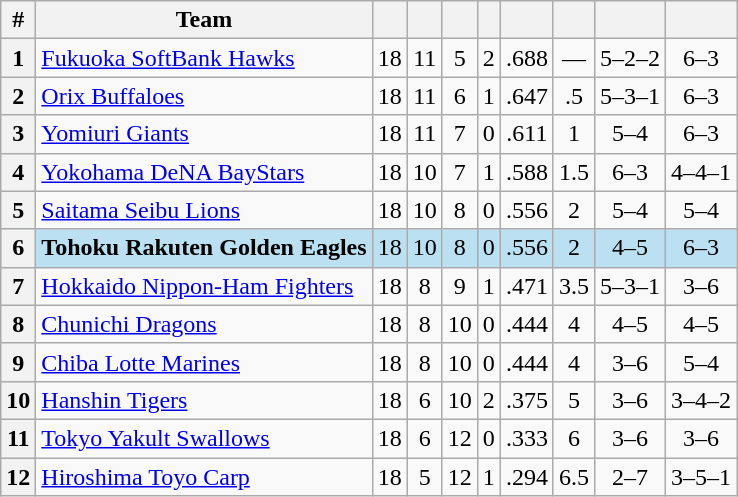<table class="wikitable plainrowheaders" style="text-align:center;">
<tr>
<th scope="col">#</th>
<th scope="col">Team</th>
<th scope="col"></th>
<th scope="col"></th>
<th scope="col"></th>
<th scope="col"><a href='#'></a></th>
<th scope="col"><a href='#'></a></th>
<th scope="col"></th>
<th scope="col"></th>
<th scope="col"></th>
</tr>
<tr>
<th>1</th>
<td style="text-align:left;"><a href='#'>Fukuoka SoftBank Hawks</a></td>
<td>18</td>
<td>11</td>
<td>5</td>
<td>2</td>
<td>.688</td>
<td>—</td>
<td>5–2–2</td>
<td>6–3</td>
</tr>
<tr>
<th>2</th>
<td style="text-align:left;"><a href='#'>Orix Buffaloes</a></td>
<td>18</td>
<td>11</td>
<td>6</td>
<td>1</td>
<td>.647</td>
<td>.5</td>
<td>5–3–1</td>
<td>6–3</td>
</tr>
<tr>
<th>3</th>
<td style="text-align:left;"><a href='#'>Yomiuri Giants</a></td>
<td>18</td>
<td>11</td>
<td>7</td>
<td>0</td>
<td>.611</td>
<td>1</td>
<td>5–4</td>
<td>6–3</td>
</tr>
<tr>
<th>4</th>
<td style="text-align:left;"><a href='#'>Yokohama DeNA BayStars</a></td>
<td>18</td>
<td>10</td>
<td>7</td>
<td>1</td>
<td>.588</td>
<td>1.5</td>
<td>6–3</td>
<td>4–4–1</td>
</tr>
<tr>
<th>5</th>
<td style="text-align:left;"><a href='#'>Saitama Seibu Lions</a></td>
<td>18</td>
<td>10</td>
<td>8</td>
<td>0</td>
<td>.556</td>
<td>2</td>
<td>5–4</td>
<td>5–4</td>
</tr>
<tr style="background: #bbe0f1">
<th>6</th>
<td style="text-align:left;"><strong>Tohoku Rakuten Golden Eagles</strong></td>
<td>18</td>
<td>10</td>
<td>8</td>
<td>0</td>
<td>.556</td>
<td>2</td>
<td>4–5</td>
<td>6–3</td>
</tr>
<tr>
<th>7</th>
<td style="text-align:left;"><a href='#'>Hokkaido Nippon-Ham Fighters</a></td>
<td>18</td>
<td>8</td>
<td>9</td>
<td>1</td>
<td>.471</td>
<td>3.5</td>
<td>5–3–1</td>
<td>3–6</td>
</tr>
<tr>
<th>8</th>
<td style="text-align:left;"><a href='#'>Chunichi Dragons</a></td>
<td>18</td>
<td>8</td>
<td>10</td>
<td>0</td>
<td>.444</td>
<td>4</td>
<td>4–5</td>
<td>4–5</td>
</tr>
<tr>
<th>9</th>
<td style="text-align:left;"><a href='#'>Chiba Lotte Marines</a></td>
<td>18</td>
<td>8</td>
<td>10</td>
<td>0</td>
<td>.444</td>
<td>4</td>
<td>3–6</td>
<td>5–4</td>
</tr>
<tr>
<th>10</th>
<td style="text-align:left;"><a href='#'>Hanshin Tigers</a></td>
<td>18</td>
<td>6</td>
<td>10</td>
<td>2</td>
<td>.375</td>
<td>5</td>
<td>3–6</td>
<td>3–4–2</td>
</tr>
<tr>
<th>11</th>
<td style="text-align:left;"><a href='#'>Tokyo Yakult Swallows</a></td>
<td>18</td>
<td>6</td>
<td>12</td>
<td>0</td>
<td>.333</td>
<td>6</td>
<td>3–6</td>
<td>3–6</td>
</tr>
<tr>
<th>12</th>
<td style="text-align:left;"><a href='#'>Hiroshima Toyo Carp</a></td>
<td>18</td>
<td>5</td>
<td>12</td>
<td>1</td>
<td>.294</td>
<td>6.5</td>
<td>2–7</td>
<td>3–5–1</td>
</tr>
</table>
